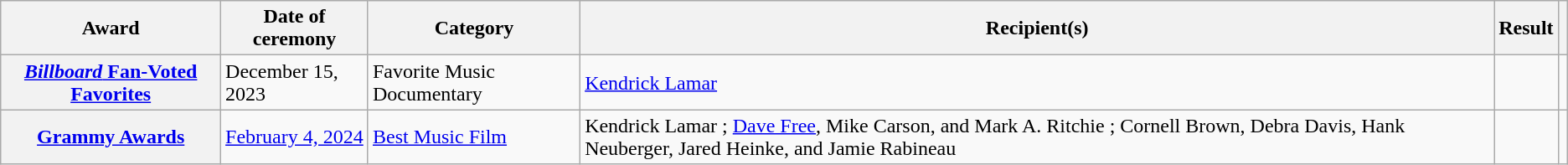<table class="wikitable sortable plainrowheaders">
<tr>
<th scope="col">Award</th>
<th scope="col">Date of ceremony</th>
<th scope="col">Category</th>
<th scope="col">Recipient(s)</th>
<th scope="col">Result</th>
<th scope="col" class="unsortable"></th>
</tr>
<tr>
<th scope="row"><a href='#'><em>Billboard</em> Fan-Voted Favorites</a></th>
<td>December 15, 2023</td>
<td>Favorite Music Documentary</td>
<td><a href='#'>Kendrick Lamar</a></td>
<td></td>
<td align="center"></td>
</tr>
<tr>
<th scope="row"><a href='#'>Grammy Awards</a></th>
<td><a href='#'>February 4, 2024</a></td>
<td><a href='#'>Best Music Film</a></td>
<td>Kendrick Lamar ; <a href='#'>Dave Free</a>, Mike Carson, and Mark A. Ritchie ; Cornell Brown, Debra Davis, Hank Neuberger, Jared Heinke, and Jamie Rabineau </td>
<td></td>
<td align="center"></td>
</tr>
</table>
